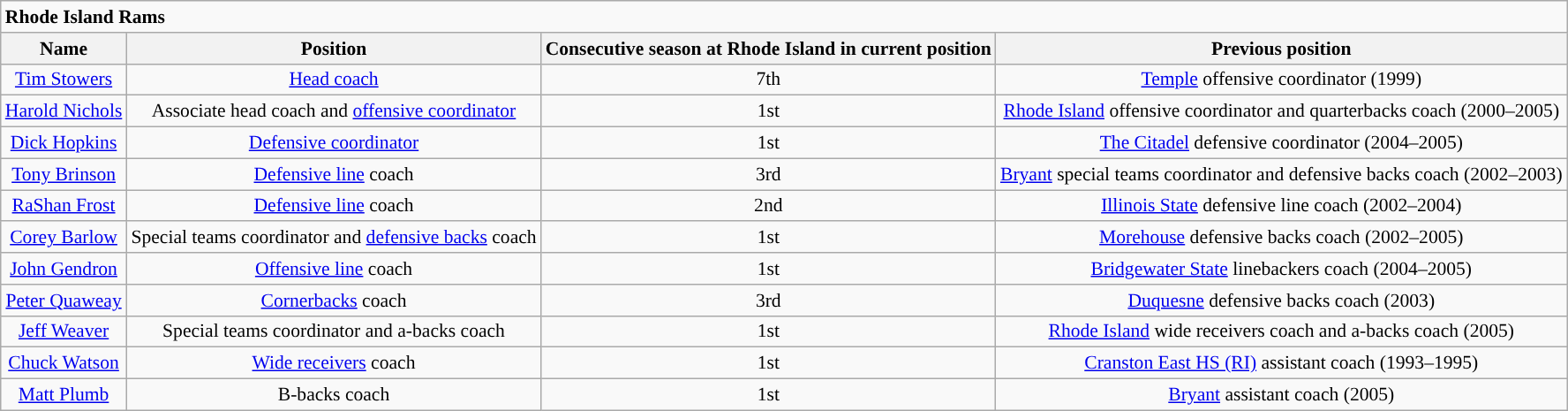<table class="wikitable" style="font-size:90%;">
<tr>
<td colspan=5><strong>Rhode Island Rams</strong></td>
</tr>
<tr align="center";>
<th>Name</th>
<th>Position</th>
<th>Consecutive season at Rhode Island in current position</th>
<th>Previous position</th>
</tr>
<tr align="center";>
<td><a href='#'>Tim Stowers</a></td>
<td><a href='#'>Head coach</a></td>
<td>7th</td>
<td><a href='#'>Temple</a> offensive coordinator (1999)</td>
</tr>
<tr align="center" ;>
<td><a href='#'>Harold Nichols</a></td>
<td>Associate head coach and <a href='#'>offensive coordinator</a></td>
<td>1st</td>
<td><a href='#'>Rhode Island</a> offensive coordinator and quarterbacks coach (2000–2005)</td>
</tr>
<tr align="center" ;>
<td><a href='#'>Dick Hopkins</a></td>
<td><a href='#'>Defensive coordinator</a></td>
<td>1st</td>
<td><a href='#'>The Citadel</a> defensive coordinator (2004–2005)</td>
</tr>
<tr align="center" ;>
<td><a href='#'>Tony Brinson</a></td>
<td><a href='#'>Defensive line</a> coach</td>
<td>3rd</td>
<td><a href='#'>Bryant</a> special teams coordinator and defensive backs coach (2002–2003)</td>
</tr>
<tr align="center" ;>
<td><a href='#'>RaShan Frost</a></td>
<td><a href='#'>Defensive line</a> coach</td>
<td>2nd</td>
<td><a href='#'>Illinois State</a> defensive line coach (2002–2004)</td>
</tr>
<tr align="center" ;>
<td><a href='#'>Corey Barlow</a></td>
<td>Special teams coordinator and <a href='#'>defensive backs</a> coach</td>
<td>1st</td>
<td><a href='#'>Morehouse</a> defensive backs coach (2002–2005)</td>
</tr>
<tr align="center" ;>
<td><a href='#'>John Gendron</a></td>
<td><a href='#'>Offensive line</a> coach</td>
<td>1st</td>
<td><a href='#'>Bridgewater State</a> linebackers coach (2004–2005)</td>
</tr>
<tr align="center" ;>
<td><a href='#'>Peter Quaweay</a></td>
<td><a href='#'>Cornerbacks</a> coach</td>
<td>3rd</td>
<td><a href='#'>Duquesne</a> defensive backs coach (2003)</td>
</tr>
<tr align="center" ;>
<td><a href='#'>Jeff Weaver</a></td>
<td>Special teams coordinator and a-backs coach</td>
<td>1st</td>
<td><a href='#'>Rhode Island</a> wide receivers coach and a-backs coach (2005)</td>
</tr>
<tr align="center" ;>
<td><a href='#'>Chuck Watson</a></td>
<td><a href='#'>Wide receivers</a> coach</td>
<td>1st</td>
<td><a href='#'>Cranston East HS (RI)</a> assistant coach (1993–1995)</td>
</tr>
<tr align="center" ;>
<td><a href='#'>Matt Plumb</a></td>
<td>B-backs coach</td>
<td>1st</td>
<td><a href='#'>Bryant</a> assistant coach (2005)</td>
</tr>
</table>
